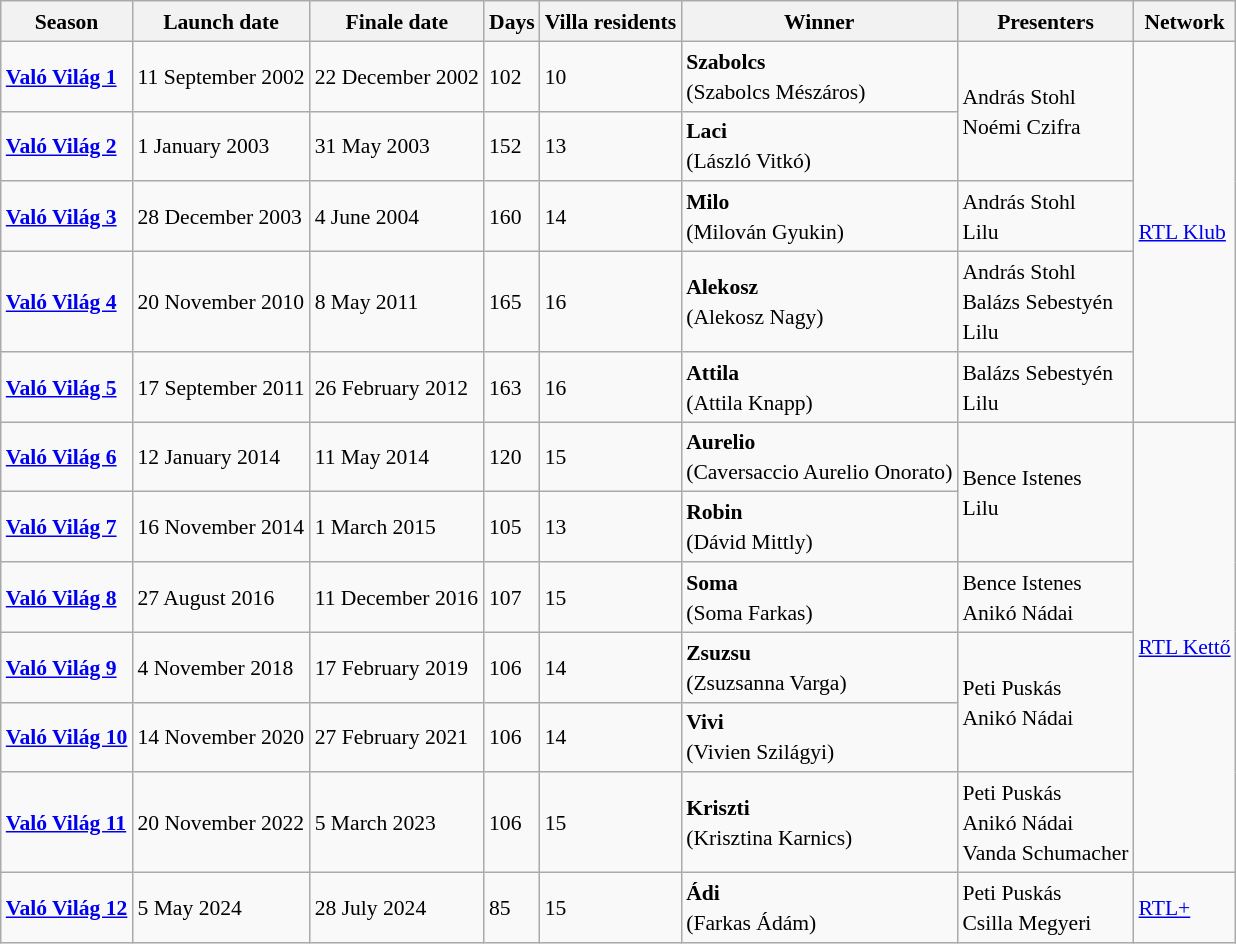<table class="wikitable" style="text-align:left; font-size:90%; line-height:20px; width:auto;">
<tr>
<th>Season</th>
<th>Launch date</th>
<th>Finale date</th>
<th>Days</th>
<th>Villa residents</th>
<th>Winner</th>
<th>Presenters</th>
<th>Network</th>
</tr>
<tr>
<td><strong><a href='#'>Való Világ 1</a></strong></td>
<td>11 September 2002</td>
<td>22 December 2002</td>
<td>102</td>
<td>10</td>
<td><strong>Szabolcs</strong><br>(Szabolcs Mészáros)</td>
<td rowspan="2">András Stohl<br>Noémi Czifra</td>
<td rowspan="5"><a href='#'>RTL Klub</a></td>
</tr>
<tr>
<td><strong><a href='#'>Való Világ 2</a></strong></td>
<td>1 January 2003</td>
<td>31 May 2003</td>
<td>152</td>
<td>13</td>
<td><strong>Laci</strong><br>(László Vitkó)</td>
</tr>
<tr>
<td><strong><a href='#'>Való Világ 3</a></strong></td>
<td>28 December 2003</td>
<td>4 June 2004</td>
<td>160</td>
<td>14</td>
<td><strong>Milo</strong><br>(Milován Gyukin)</td>
<td>András Stohl<br>Lilu</td>
</tr>
<tr>
<td><strong><a href='#'>Való Világ 4</a></strong></td>
<td>20 November 2010</td>
<td>8 May 2011</td>
<td>165</td>
<td>16</td>
<td><strong>Alekosz</strong><br>(Alekosz Nagy)</td>
<td>András Stohl<br>Balázs Sebestyén<br>Lilu</td>
</tr>
<tr>
<td><strong><a href='#'>Való Világ 5</a></strong></td>
<td>17 September 2011</td>
<td>26 February 2012</td>
<td>163</td>
<td>16</td>
<td><strong>Attila</strong><br>(Attila Knapp)</td>
<td>Balázs Sebestyén<br>Lilu</td>
</tr>
<tr>
<td><strong><a href='#'>Való Világ 6</a></strong></td>
<td>12 January 2014</td>
<td>11 May 2014</td>
<td>120</td>
<td>15</td>
<td><strong>Aurelio</strong><br>(Caversaccio Aurelio Onorato)</td>
<td rowspan="2">Bence Istenes<br>Lilu</td>
<td rowspan="6"><a href='#'>RTL Kettő</a></td>
</tr>
<tr>
<td><strong><a href='#'>Való Világ 7</a></strong></td>
<td>16 November 2014</td>
<td>1 March 2015</td>
<td>105</td>
<td>13</td>
<td><strong>Robin</strong><br>(Dávid Mittly)</td>
</tr>
<tr>
<td><strong><a href='#'>Való Világ 8</a></strong></td>
<td>27 August 2016</td>
<td>11 December 2016</td>
<td>107</td>
<td>15</td>
<td><strong>Soma</strong><br>(Soma Farkas)</td>
<td>Bence Istenes<br>Anikó Nádai</td>
</tr>
<tr>
<td><strong><a href='#'>Való Világ 9</a></strong></td>
<td>4 November 2018</td>
<td>17 February 2019</td>
<td>106</td>
<td>14</td>
<td><strong>Zsuzsu</strong><br>(Zsuzsanna Varga)</td>
<td rowspan="2">Peti Puskás<br>Anikó Nádai</td>
</tr>
<tr>
<td><strong><a href='#'>Való Világ 10</a></strong></td>
<td>14 November 2020</td>
<td>27 February 2021</td>
<td>106</td>
<td>14</td>
<td><strong>Vivi</strong><br>(Vivien Szilágyi)</td>
</tr>
<tr>
<td><strong><a href='#'>Való Világ 11</a></strong></td>
<td>20 November 2022</td>
<td>5 March 2023</td>
<td>106</td>
<td>15</td>
<td><strong>Kriszti</strong><br>(Krisztina Karnics)</td>
<td>Peti Puskás<br>Anikó Nádai<br>Vanda Schumacher</td>
</tr>
<tr>
<td><strong><a href='#'>Való Világ 12</a></strong></td>
<td>5 May 2024</td>
<td>28 July 2024</td>
<td>85</td>
<td>15</td>
<td><strong>Ádi</strong><br>(Farkas Ádám)</td>
<td>Peti Puskás<br>Csilla Megyeri</td>
<td rowspan="1"><a href='#'>RTL+</a></td>
</tr>
</table>
